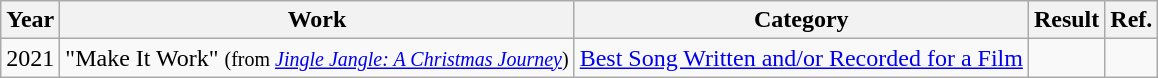<table class="wikitable">
<tr>
<th>Year</th>
<th>Work</th>
<th>Category</th>
<th>Result</th>
<th>Ref.</th>
</tr>
<tr>
<td rowspan="1">2021</td>
<td rowspan="1">"Make It Work" <small>(from <em><a href='#'>Jingle Jangle: A Christmas Journey</a></em>)</small></td>
<td rowspan="1"><a href='#'>Best Song Written and/or Recorded for a Film</a></td>
<td></td>
<td rowspan="1"></td>
</tr>
</table>
